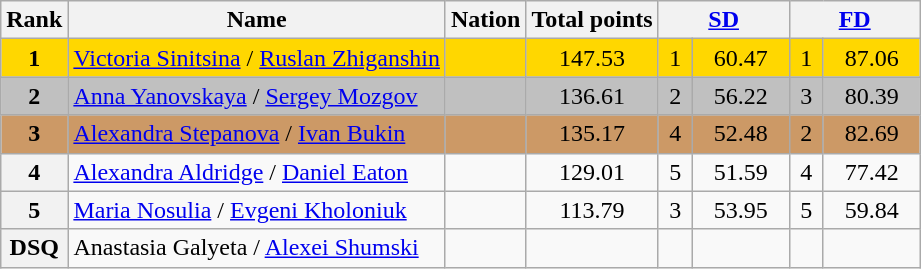<table class="wikitable sortable">
<tr>
<th>Rank</th>
<th>Name</th>
<th>Nation</th>
<th>Total points</th>
<th colspan="2" width="80px"><a href='#'>SD</a></th>
<th colspan="2" width="80px"><a href='#'>FD</a></th>
</tr>
<tr bgcolor="gold">
<td align="center"><strong>1</strong></td>
<td><a href='#'>Victoria Sinitsina</a> / <a href='#'>Ruslan Zhiganshin</a></td>
<td></td>
<td align="center">147.53</td>
<td align="center">1</td>
<td align="center">60.47</td>
<td align="center">1</td>
<td align="center">87.06</td>
</tr>
<tr bgcolor="silver">
<td align="center"><strong>2</strong></td>
<td><a href='#'>Anna Yanovskaya</a> / <a href='#'>Sergey Mozgov</a></td>
<td></td>
<td align="center">136.61</td>
<td align="center">2</td>
<td align="center">56.22</td>
<td align="center">3</td>
<td align="center">80.39</td>
</tr>
<tr bgcolor="cc9966">
<td align="center"><strong>3</strong></td>
<td><a href='#'>Alexandra Stepanova</a> / <a href='#'>Ivan Bukin</a></td>
<td></td>
<td align="center">135.17</td>
<td align="center">4</td>
<td align="center">52.48</td>
<td align="center">2</td>
<td align="center">82.69</td>
</tr>
<tr>
<th>4</th>
<td><a href='#'>Alexandra Aldridge</a> / <a href='#'>Daniel Eaton</a></td>
<td></td>
<td align="center">129.01</td>
<td align="center">5</td>
<td align="center">51.59</td>
<td align="center">4</td>
<td align="center">77.42</td>
</tr>
<tr>
<th>5</th>
<td><a href='#'>Maria Nosulia</a> / <a href='#'>Evgeni Kholoniuk</a></td>
<td></td>
<td align="center">113.79</td>
<td align="center">3</td>
<td align="center">53.95</td>
<td align="center">5</td>
<td align="center">59.84</td>
</tr>
<tr>
<th>DSQ</th>
<td>Anastasia Galyeta / <a href='#'>Alexei Shumski</a></td>
<td></td>
<td align="center"></td>
<td align="center"></td>
<td align="center"></td>
<td align="center"></td>
<td align="center"></td>
</tr>
</table>
